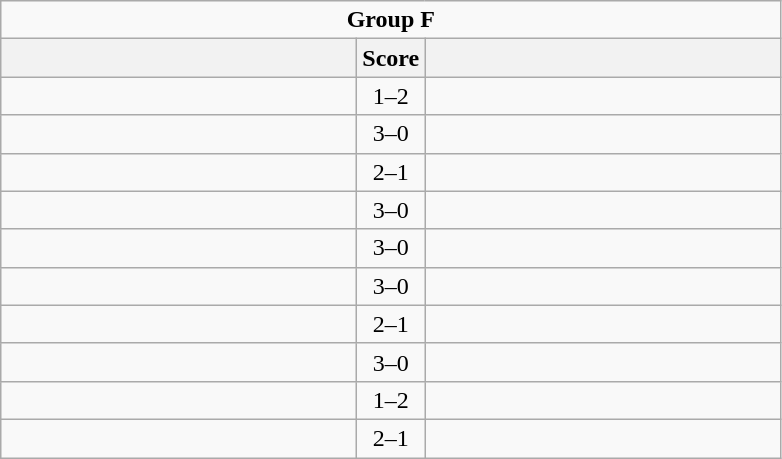<table class="wikitable" style="text-align: center; display: inline-table;">
<tr>
<td colspan="3"><strong>Group F</strong></td>
</tr>
<tr>
<th scope="col" style="width: 230px;"></th>
<th scope="col" style="width: 30px;">Score</th>
<th scope="col" style="width: 230px;"></th>
</tr>
<tr>
<td></td>
<td>1–2</td>
<td></td>
</tr>
<tr>
<td></td>
<td>3–0</td>
<td></td>
</tr>
<tr>
<td></td>
<td>2–1</td>
<td></td>
</tr>
<tr>
<td></td>
<td>3–0</td>
<td></td>
</tr>
<tr>
<td></td>
<td>3–0</td>
<td></td>
</tr>
<tr>
<td></td>
<td>3–0</td>
<td></td>
</tr>
<tr>
<td></td>
<td>2–1</td>
<td></td>
</tr>
<tr>
<td></td>
<td>3–0</td>
<td></td>
</tr>
<tr>
<td></td>
<td>1–2</td>
<td></td>
</tr>
<tr>
<td></td>
<td>2–1</td>
<td></td>
</tr>
</table>
